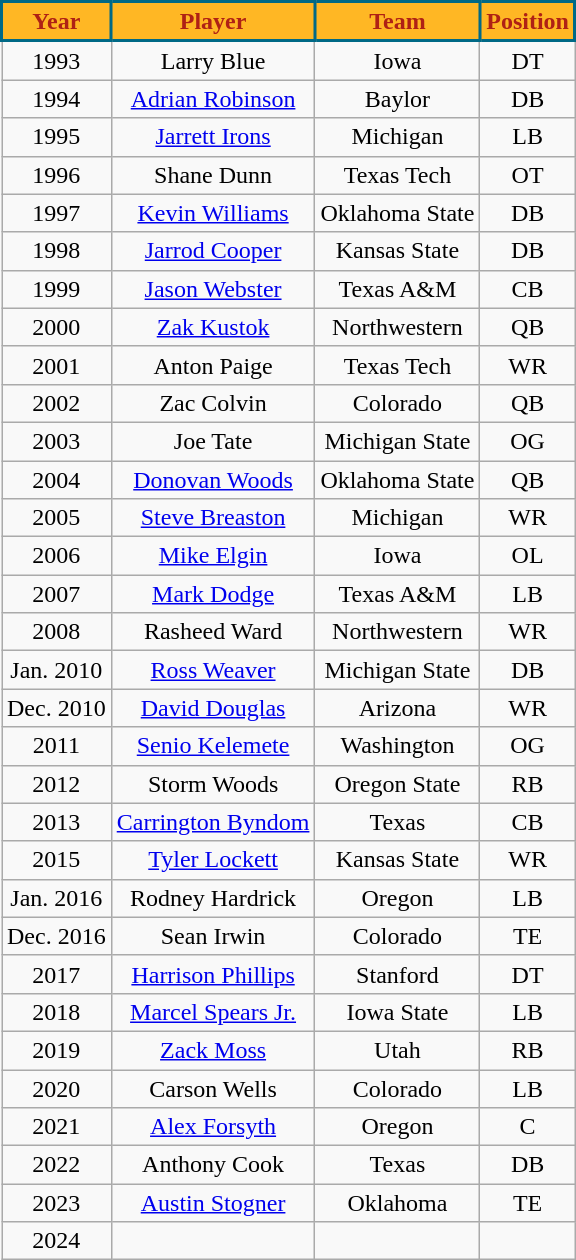<table class="wikitable mw-collapsible mw-collapsed" style="text-align:center;">
<tr>
<th style="background:#FFB724; color:#AF2115; border: 2px solid #006986;">Year</th>
<th style="background:#FFB724; color:#AF2115; border: 2px solid #006986;">Player</th>
<th style="background:#FFB724; color:#AF2115; border: 2px solid #006986;">Team</th>
<th style="background:#FFB724; color:#AF2115; border: 2px solid #006986;">Position</th>
</tr>
<tr>
<td>1993</td>
<td>Larry Blue</td>
<td>Iowa</td>
<td>DT</td>
</tr>
<tr>
<td>1994</td>
<td><a href='#'>Adrian Robinson</a></td>
<td>Baylor</td>
<td>DB</td>
</tr>
<tr>
<td>1995</td>
<td><a href='#'>Jarrett Irons</a></td>
<td>Michigan</td>
<td>LB</td>
</tr>
<tr>
<td>1996</td>
<td>Shane Dunn</td>
<td>Texas Tech</td>
<td>OT</td>
</tr>
<tr>
<td>1997</td>
<td><a href='#'>Kevin Williams</a></td>
<td>Oklahoma State</td>
<td>DB</td>
</tr>
<tr>
<td>1998</td>
<td><a href='#'>Jarrod Cooper</a></td>
<td>Kansas State</td>
<td>DB</td>
</tr>
<tr>
<td>1999</td>
<td><a href='#'>Jason Webster</a></td>
<td>Texas A&M</td>
<td>CB</td>
</tr>
<tr>
<td>2000</td>
<td><a href='#'>Zak Kustok</a></td>
<td>Northwestern</td>
<td>QB</td>
</tr>
<tr>
<td>2001</td>
<td>Anton Paige</td>
<td>Texas Tech</td>
<td>WR</td>
</tr>
<tr>
<td>2002</td>
<td>Zac Colvin</td>
<td>Colorado</td>
<td>QB</td>
</tr>
<tr>
<td>2003</td>
<td>Joe Tate</td>
<td>Michigan State</td>
<td>OG</td>
</tr>
<tr>
<td>2004</td>
<td><a href='#'>Donovan Woods</a></td>
<td>Oklahoma State</td>
<td>QB</td>
</tr>
<tr>
<td>2005</td>
<td><a href='#'>Steve Breaston</a></td>
<td>Michigan</td>
<td>WR</td>
</tr>
<tr>
<td>2006</td>
<td><a href='#'>Mike Elgin</a></td>
<td>Iowa</td>
<td>OL</td>
</tr>
<tr>
<td>2007</td>
<td><a href='#'>Mark Dodge</a></td>
<td>Texas A&M</td>
<td>LB</td>
</tr>
<tr>
<td>2008</td>
<td>Rasheed Ward</td>
<td>Northwestern</td>
<td>WR</td>
</tr>
<tr>
<td>Jan. 2010</td>
<td><a href='#'>Ross Weaver</a></td>
<td>Michigan State</td>
<td>DB</td>
</tr>
<tr>
<td>Dec. 2010</td>
<td><a href='#'>David Douglas</a></td>
<td>Arizona</td>
<td>WR</td>
</tr>
<tr>
<td>2011</td>
<td><a href='#'>Senio Kelemete</a></td>
<td>Washington</td>
<td>OG</td>
</tr>
<tr>
<td>2012</td>
<td>Storm Woods</td>
<td>Oregon State</td>
<td>RB</td>
</tr>
<tr>
<td>2013</td>
<td><a href='#'>Carrington Byndom</a></td>
<td>Texas</td>
<td>CB</td>
</tr>
<tr>
<td>2015</td>
<td><a href='#'>Tyler Lockett</a></td>
<td>Kansas State</td>
<td>WR</td>
</tr>
<tr>
<td>Jan. 2016</td>
<td>Rodney Hardrick</td>
<td>Oregon</td>
<td>LB</td>
</tr>
<tr>
<td>Dec. 2016</td>
<td>Sean Irwin</td>
<td>Colorado</td>
<td>TE</td>
</tr>
<tr>
<td>2017</td>
<td><a href='#'>Harrison Phillips</a></td>
<td>Stanford</td>
<td>DT</td>
</tr>
<tr>
<td>2018</td>
<td><a href='#'>Marcel Spears Jr.</a></td>
<td>Iowa State</td>
<td>LB</td>
</tr>
<tr>
<td>2019</td>
<td><a href='#'>Zack Moss</a></td>
<td>Utah</td>
<td>RB</td>
</tr>
<tr>
<td>2020</td>
<td>Carson Wells</td>
<td>Colorado</td>
<td>LB</td>
</tr>
<tr>
<td>2021</td>
<td><a href='#'>Alex Forsyth</a></td>
<td>Oregon</td>
<td>C</td>
</tr>
<tr>
<td>2022</td>
<td>Anthony Cook</td>
<td>Texas</td>
<td>DB</td>
</tr>
<tr>
<td>2023</td>
<td><a href='#'>Austin Stogner</a></td>
<td>Oklahoma</td>
<td>TE</td>
</tr>
<tr>
<td>2024</td>
<td></td>
<td></td>
<td></td>
</tr>
</table>
